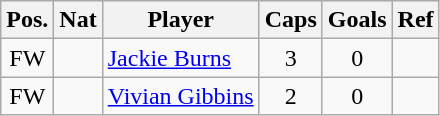<table class="wikitable"  style="text-align:center; border:1px #aaa solid;">
<tr>
<th>Pos.</th>
<th>Nat</th>
<th>Player</th>
<th>Caps</th>
<th>Goals</th>
<th>Ref</th>
</tr>
<tr>
<td>FW</td>
<td></td>
<td style="text-align:left;"><a href='#'>Jackie Burns</a></td>
<td>3</td>
<td>0</td>
<td></td>
</tr>
<tr>
<td>FW</td>
<td></td>
<td style="text-align:left;"><a href='#'>Vivian Gibbins</a></td>
<td>2</td>
<td>0</td>
<td></td>
</tr>
</table>
